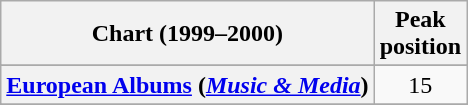<table class="wikitable sortable plainrowheaders" style="text-align:center">
<tr>
<th scope="col">Chart (1999–2000)</th>
<th scope="col">Peak<br>position</th>
</tr>
<tr>
</tr>
<tr>
<th scope="row"><a href='#'>European Albums</a> (<em><a href='#'>Music & Media</a></em>)</th>
<td>15</td>
</tr>
<tr>
</tr>
<tr>
</tr>
<tr>
</tr>
<tr>
</tr>
</table>
